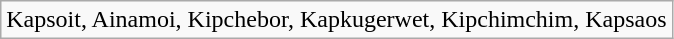<table class="wikitable">
<tr>
<td>Kapsoit, Ainamoi, Kipchebor, Kapkugerwet, Kipchimchim, Kapsaos</td>
</tr>
</table>
